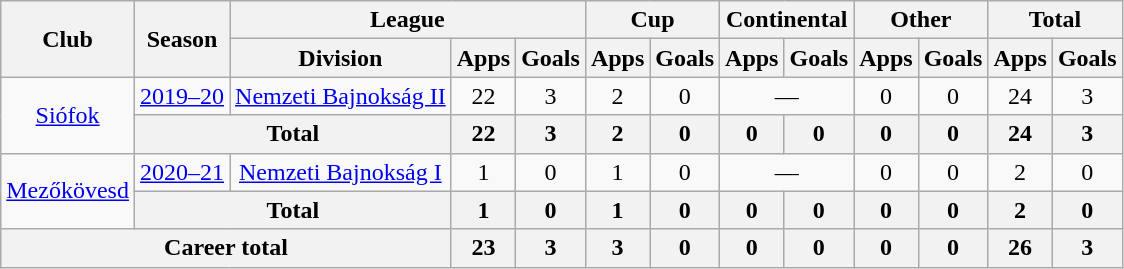<table class="wikitable" style="text-align:center">
<tr>
<th rowspan="2">Club</th>
<th rowspan="2">Season</th>
<th colspan="3">League</th>
<th colspan="2">Cup</th>
<th colspan="2">Continental</th>
<th colspan="2">Other</th>
<th colspan="2">Total</th>
</tr>
<tr>
<th>Division</th>
<th>Apps</th>
<th>Goals</th>
<th>Apps</th>
<th>Goals</th>
<th>Apps</th>
<th>Goals</th>
<th>Apps</th>
<th>Goals</th>
<th>Apps</th>
<th>Goals</th>
</tr>
<tr>
<td rowspan="2"><a href='#'>Siófok</a></td>
<td><a href='#'>2019–20</a></td>
<td><a href='#'>Nemzeti Bajnokság II</a></td>
<td>22</td>
<td>3</td>
<td>2</td>
<td>0</td>
<td colspan="2">—</td>
<td>0</td>
<td>0</td>
<td>24</td>
<td>3</td>
</tr>
<tr>
<th colspan="2">Total</th>
<th>22</th>
<th>3</th>
<th>2</th>
<th>0</th>
<th>0</th>
<th>0</th>
<th>0</th>
<th>0</th>
<th>24</th>
<th>3</th>
</tr>
<tr>
<td rowspan="2"><a href='#'>Mezőkövesd</a></td>
<td><a href='#'>2020–21</a></td>
<td><a href='#'>Nemzeti Bajnokság I</a></td>
<td>1</td>
<td>0</td>
<td>1</td>
<td>0</td>
<td colspan="2">—</td>
<td>0</td>
<td>0</td>
<td>2</td>
<td>0</td>
</tr>
<tr>
<th colspan="2">Total</th>
<th>1</th>
<th>0</th>
<th>1</th>
<th>0</th>
<th>0</th>
<th>0</th>
<th>0</th>
<th>0</th>
<th>2</th>
<th>0</th>
</tr>
<tr>
<th colspan="3">Career total</th>
<th>23</th>
<th>3</th>
<th>3</th>
<th>0</th>
<th>0</th>
<th>0</th>
<th>0</th>
<th>0</th>
<th>26</th>
<th>3</th>
</tr>
</table>
